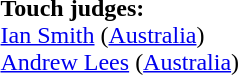<table width=100%>
<tr>
<td><br><strong>Touch judges:</strong>
<br><a href='#'>Ian Smith</a> (<a href='#'>Australia</a>)
<br><a href='#'>Andrew Lees</a> (<a href='#'>Australia</a>)</td>
</tr>
</table>
